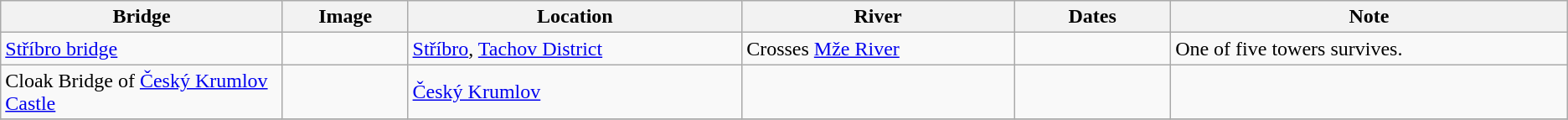<table class="wikitable sortable">
<tr>
<th width = 18%>Bridge</th>
<th width = 8% class="unsortable">Image</th>
<th>Location</th>
<th>River</th>
<th width = 10%>Dates</th>
<th class="unsortable">Note</th>
</tr>
<tr>
<td><a href='#'>Stříbro bridge</a></td>
<td></td>
<td><a href='#'>Stříbro</a>, <a href='#'>Tachov District</a><br><small></small></td>
<td>Crosses <a href='#'>Mže River</a></td>
<td></td>
<td>One of five towers survives.</td>
</tr>
<tr>
<td>Cloak Bridge of <a href='#'>Český Krumlov Castle</a></td>
<td></td>
<td><a href='#'>Český Krumlov</a></td>
<td></td>
<td></td>
<td></td>
</tr>
<tr>
</tr>
</table>
